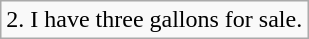<table class="wikitable">
<tr>
<td>2. I have three gallons for sale.</td>
</tr>
</table>
